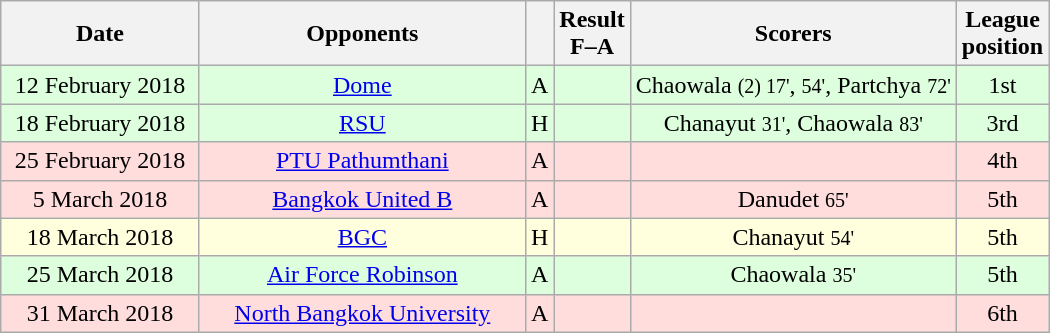<table class="wikitable" style="text-align:center">
<tr>
<th width="125">Date</th>
<th width="210">Opponents</th>
<th></th>
<th>Result<br>F–A</th>
<th>Scorers</th>
<th>League<br>position</th>
</tr>
<tr bgcolor="#ddffdd">
<td>12 February 2018</td>
<td><a href='#'>Dome</a></td>
<td>A</td>
<td></td>
<td>Chaowala <small>(2) 17'</small>, <small>54'</small>, Partchya <small>72'</small></td>
<td>1st</td>
</tr>
<tr bgcolor="#ddffdd">
<td>18 February 2018</td>
<td><a href='#'>RSU</a></td>
<td>H</td>
<td></td>
<td>Chanayut <small>31'</small>, Chaowala <small>83'</small></td>
<td>3rd</td>
</tr>
<tr bgcolor="#ffdddd">
<td>25 February 2018</td>
<td><a href='#'>PTU Pathumthani</a></td>
<td>A</td>
<td></td>
<td></td>
<td>4th</td>
</tr>
<tr bgcolor="#ffdddd">
<td>5 March 2018</td>
<td><a href='#'>Bangkok United B</a></td>
<td>A</td>
<td> </td>
<td>Danudet <small>65'</small></td>
<td>5th</td>
</tr>
<tr bgcolor="#ffffdd">
<td>18 March 2018</td>
<td><a href='#'>BGC</a></td>
<td>H</td>
<td></td>
<td>Chanayut <small>54'</small></td>
<td>5th</td>
</tr>
<tr bgcolor="#ddffdd">
<td>25 March 2018</td>
<td><a href='#'>Air Force Robinson</a></td>
<td>A</td>
<td> </td>
<td>Chaowala <small>35'</small></td>
<td>5th</td>
</tr>
<tr bgcolor="#ffdddd">
<td>31 March 2018</td>
<td><a href='#'>North Bangkok University</a></td>
<td>A</td>
<td> </td>
<td></td>
<td>6th</td>
</tr>
</table>
